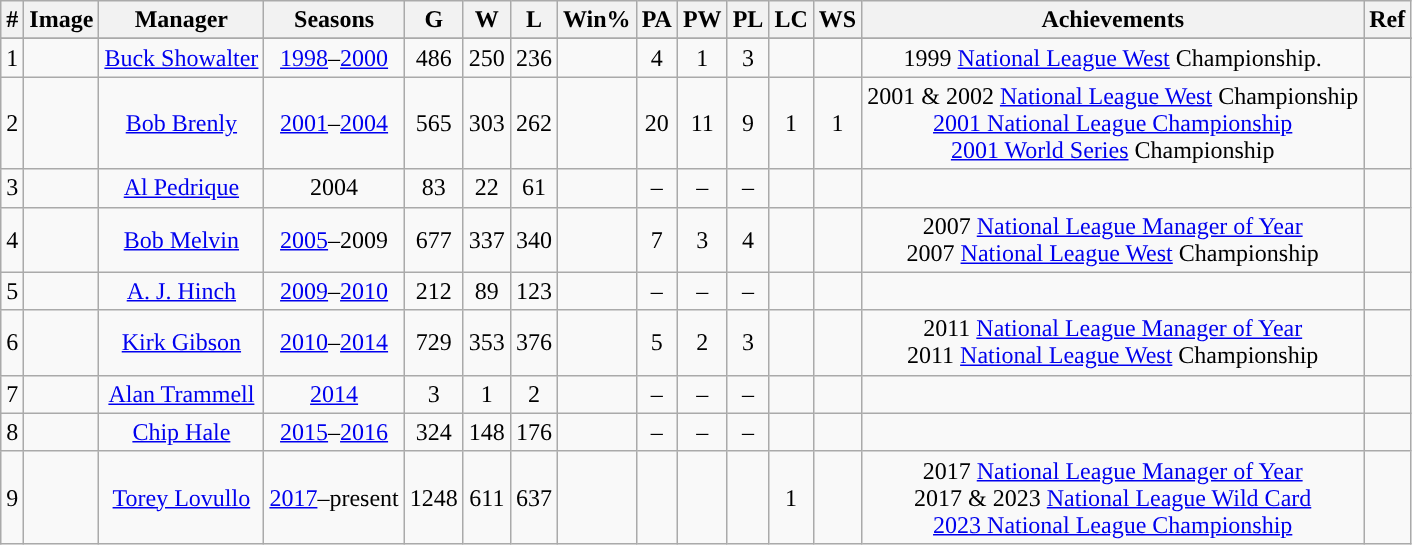<table class="wikitable sortable" style="text-align:center">
<tr>
<th class="unsortable">#</th>
<th class="unsortable">Image</th>
<th>Manager</th>
<th>Seasons</th>
<th>G</th>
<th>W</th>
<th>L</th>
<th>Win%</th>
<th>PA</th>
<th>PW</th>
<th>PL</th>
<th>LC</th>
<th>WS</th>
<th class="unsortable">Achievements</th>
<th class="unsortable">Ref</th>
</tr>
<tr>
</tr>
<tr>
<td align=center>1</td>
<td></td>
<td><a href='#'>Buck Showalter</a></td>
<td><a href='#'>1998</a>–<a href='#'>2000</a></td>
<td align=center>486</td>
<td align=center>250</td>
<td align=center>236</td>
<td align=center></td>
<td align=center>4</td>
<td align=center>1</td>
<td align=center>3</td>
<td align=center></td>
<td align=center></td>
<td align=center>1999 <a href='#'>National League West</a> Championship.</td>
<td align=center></td>
</tr>
<tr>
<td align=center>2</td>
<td></td>
<td><a href='#'>Bob Brenly</a></td>
<td><a href='#'>2001</a>–<a href='#'>2004</a></td>
<td align=center>565</td>
<td align=center>303</td>
<td align=center>262</td>
<td align=center></td>
<td align=center>20</td>
<td align=center>11</td>
<td align=center>9</td>
<td align=center>1</td>
<td align=center>1</td>
<td align=center>2001 & 2002 <a href='#'>National League West</a> Championship<br><a href='#'>2001 National League Championship</a><br><a href='#'>2001 World Series</a> Championship</td>
<td align=center></td>
</tr>
<tr>
<td align=center>3</td>
<td></td>
<td><a href='#'>Al Pedrique</a></td>
<td>2004</td>
<td align=center>83</td>
<td align=center>22</td>
<td align=center>61</td>
<td align=center></td>
<td align=center>–</td>
<td align=center>–</td>
<td align=center>–</td>
<td align=center></td>
<td align=center></td>
<td></td>
<td align=center></td>
</tr>
<tr>
<td align=center>4</td>
<td></td>
<td><a href='#'>Bob Melvin</a></td>
<td><a href='#'>2005</a>–2009</td>
<td align=center>677</td>
<td align=center>337</td>
<td align=center>340</td>
<td align=center></td>
<td align=center>7</td>
<td align=center>3</td>
<td align=center>4</td>
<td align=center></td>
<td align=center></td>
<td align=center>2007 <a href='#'>National League Manager of Year</a><br>2007 <a href='#'>National League West</a> Championship</td>
<td align=center></td>
</tr>
<tr>
<td align=center>5</td>
<td></td>
<td><a href='#'>A. J. Hinch</a></td>
<td><a href='#'>2009</a>–<a href='#'>2010</a></td>
<td align=center>212</td>
<td align=center>89</td>
<td align=center>123</td>
<td align=center></td>
<td align=center>–</td>
<td align=center>–</td>
<td align=center>–</td>
<td align=center></td>
<td align=center></td>
<td align=center></td>
<td align=center></td>
</tr>
<tr>
<td align=center>6</td>
<td></td>
<td><a href='#'>Kirk Gibson</a></td>
<td><a href='#'>2010</a>–<a href='#'>2014</a></td>
<td align=center>729</td>
<td align=center>353</td>
<td align=center>376</td>
<td align=center></td>
<td align=center>5</td>
<td align=center>2</td>
<td align=center>3</td>
<td align=center></td>
<td align=center></td>
<td align=center>2011 <a href='#'>National League Manager of Year</a><br>2011 <a href='#'>National League West</a> Championship</td>
<td align=center></td>
</tr>
<tr>
<td align=center>7</td>
<td></td>
<td><a href='#'>Alan Trammell</a></td>
<td><a href='#'>2014</a></td>
<td align=center>3</td>
<td align=center>1</td>
<td align=center>2</td>
<td align=center></td>
<td align=center>–</td>
<td align=center>–</td>
<td align=center>–</td>
<td align=center></td>
<td align=center></td>
<td align=center></td>
<td align=center></td>
</tr>
<tr>
<td align=center>8</td>
<td></td>
<td><a href='#'>Chip Hale</a></td>
<td><a href='#'>2015</a>–<a href='#'>2016</a></td>
<td align=center>324</td>
<td align=center>148</td>
<td align=center>176</td>
<td align=center></td>
<td align=center>–</td>
<td align=center>–</td>
<td align=center>–</td>
<td align=center></td>
<td align=center></td>
<td align=center></td>
<td align=center></td>
</tr>
<tr>
<td align=center>9</td>
<td></td>
<td><a href='#'>Torey Lovullo</a></td>
<td><a href='#'>2017</a>–present</td>
<td align=center>1248</td>
<td align=center>611</td>
<td align=center>637</td>
<td align=center></td>
<td align=center></td>
<td align=center></td>
<td align=center></td>
<td align=center>1</td>
<td align=center></td>
<td align=center>2017 <a href='#'>National League Manager of Year</a><br>2017 & 2023 <a href='#'>National League Wild Card</a><br><a href='#'>2023 National League Championship</a></td>
<td align=center></td>
</tr>
</table>
